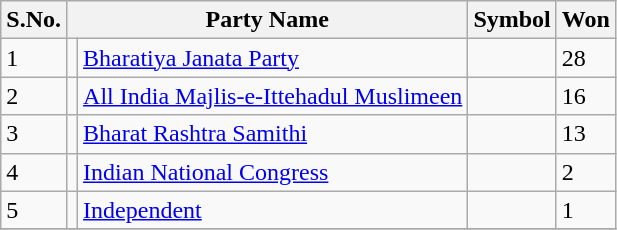<table CLASS="sortable wikitable">
<tr>
<th>S.No.</th>
<th colspan=2>Party Name</th>
<th>Symbol</th>
<th>Won</th>
</tr>
<tr>
<td>1</td>
<td></td>
<td><a href='#'>Bharatiya Janata Party</a></td>
<td></td>
<td>28</td>
</tr>
<tr>
<td>2</td>
<td></td>
<td><a href='#'>All India Majlis-e-Ittehadul Muslimeen</a></td>
<td></td>
<td>16</td>
</tr>
<tr>
<td>3</td>
<td></td>
<td><a href='#'>Bharat Rashtra Samithi</a></td>
<td></td>
<td>13</td>
</tr>
<tr>
<td>4</td>
<td></td>
<td><a href='#'>Indian National Congress</a></td>
<td></td>
<td>2</td>
</tr>
<tr>
<td>5</td>
<td></td>
<td><a href='#'>Independent</a></td>
<td></td>
<td>1</td>
</tr>
<tr>
</tr>
</table>
